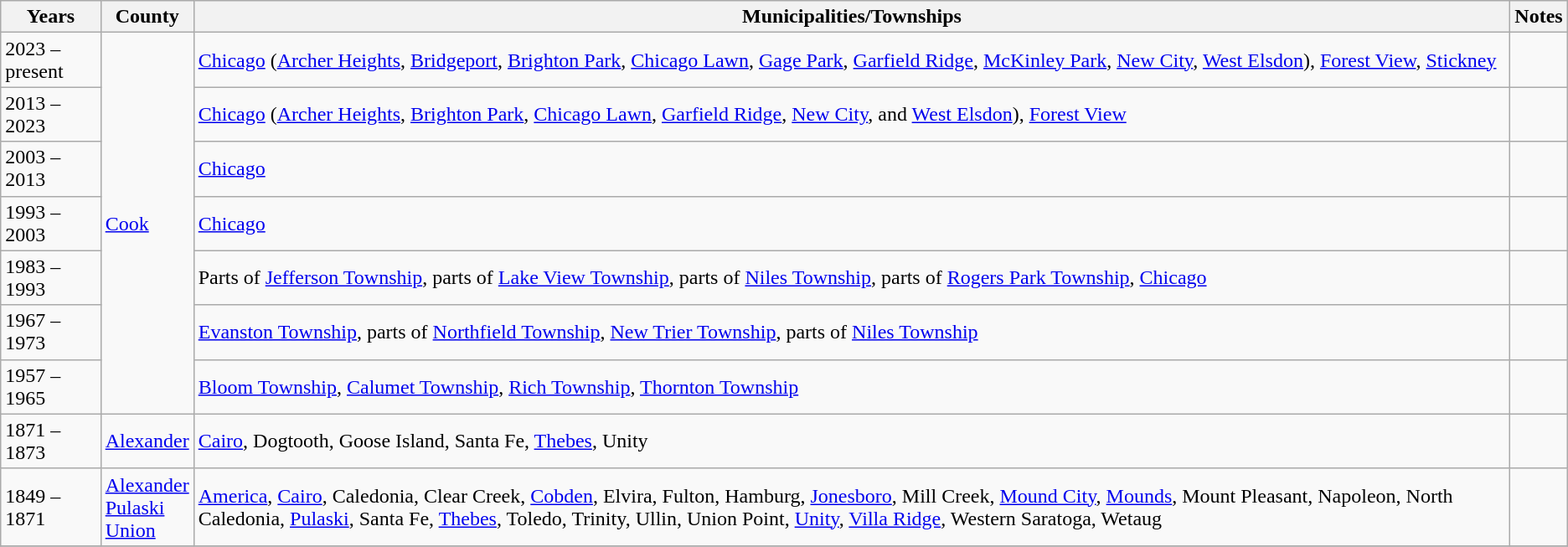<table class=wikitable>
<tr valign=bottom>
<th>Years</th>
<th>County</th>
<th>Municipalities/Townships</th>
<th>Notes</th>
</tr>
<tr>
<td>2023 – present</td>
<td rowspan=7><a href='#'>Cook</a></td>
<td><a href='#'>Chicago</a> (<a href='#'>Archer Heights</a>, <a href='#'>Bridgeport</a>, <a href='#'>Brighton Park</a>, <a href='#'>Chicago Lawn</a>, <a href='#'>Gage Park</a>, <a href='#'>Garfield Ridge</a>, <a href='#'>McKinley Park</a>, <a href='#'>New City</a>, <a href='#'>West Elsdon</a>), <a href='#'>Forest View</a>, <a href='#'>Stickney</a></td>
<td></td>
</tr>
<tr>
<td>2013 – 2023</td>
<td><a href='#'>Chicago</a> (<a href='#'>Archer Heights</a>, <a href='#'>Brighton Park</a>, <a href='#'>Chicago Lawn</a>, <a href='#'>Garfield Ridge</a>, <a href='#'>New City</a>, and <a href='#'>West Elsdon</a>), <a href='#'>Forest View</a></td>
<td></td>
</tr>
<tr>
<td>2003 – 2013</td>
<td><a href='#'>Chicago</a></td>
<td></td>
</tr>
<tr>
<td>1993 – 2003</td>
<td><a href='#'>Chicago</a></td>
<td></td>
</tr>
<tr>
<td>1983 – 1993</td>
<td>Parts of <a href='#'>Jefferson Township</a>, parts of <a href='#'>Lake View Township</a>, parts of <a href='#'>Niles Township</a>, parts of <a href='#'>Rogers Park Township</a>, <a href='#'>Chicago</a></td>
<td></td>
</tr>
<tr>
<td>1967 – 1973</td>
<td><a href='#'>Evanston Township</a>, parts of <a href='#'>Northfield Township</a>, <a href='#'>New Trier Township</a>, parts of <a href='#'>Niles Township</a></td>
<td></td>
</tr>
<tr>
<td>1957 – 1965</td>
<td><a href='#'>Bloom Township</a>, <a href='#'>Calumet Township</a>, <a href='#'>Rich Township</a>, <a href='#'>Thornton Township</a></td>
<td></td>
</tr>
<tr>
<td>1871 – 1873</td>
<td><a href='#'>Alexander</a></td>
<td><a href='#'>Cairo</a>, Dogtooth, Goose Island, Santa Fe, <a href='#'>Thebes</a>, Unity</td>
<td></td>
</tr>
<tr>
<td>1849 – 1871</td>
<td><a href='#'>Alexander</a><br><a href='#'>Pulaski</a><br><a href='#'>Union</a></td>
<td><a href='#'>America</a>, <a href='#'>Cairo</a>, Caledonia, Clear Creek, <a href='#'>Cobden</a>, Elvira, Fulton, Hamburg, <a href='#'>Jonesboro</a>, Mill Creek, <a href='#'>Mound City</a>, <a href='#'>Mounds</a>, Mount Pleasant, Napoleon, North Caledonia, <a href='#'>Pulaski</a>, Santa Fe, <a href='#'>Thebes</a>, Toledo, Trinity, Ullin, Union Point, <a href='#'>Unity</a>, <a href='#'>Villa Ridge</a>, Western Saratoga, Wetaug</td>
<td></td>
</tr>
<tr>
</tr>
</table>
